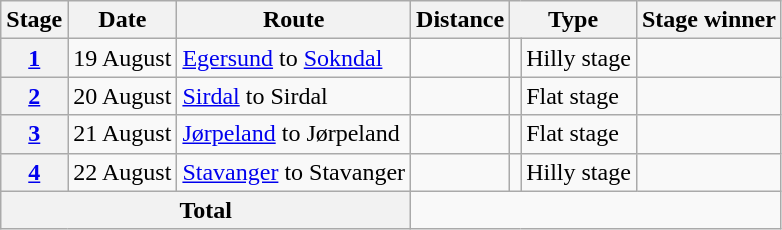<table class="wikitable">
<tr>
<th scope="col">Stage</th>
<th scope="col">Date</th>
<th scope="col">Route</th>
<th scope="col">Distance</th>
<th scope="col" colspan="2">Type</th>
<th scope="col">Stage winner</th>
</tr>
<tr>
<th scope="row" style="text-align:center;"><a href='#'>1</a></th>
<td style="text-align:center;">19 August</td>
<td><a href='#'>Egersund</a> to <a href='#'>Sokndal</a></td>
<td style="text-align:center;"></td>
<td></td>
<td>Hilly stage</td>
<td></td>
</tr>
<tr>
<th scope="row" style="text-align:center;"><a href='#'>2</a></th>
<td style="text-align:center;">20 August</td>
<td><a href='#'>Sirdal</a> to Sirdal</td>
<td style="text-align:center;"></td>
<td></td>
<td>Flat stage</td>
<td></td>
</tr>
<tr>
<th scope="row" style="text-align:center;"><a href='#'>3</a></th>
<td style="text-align:center;">21 August</td>
<td><a href='#'>Jørpeland</a> to Jørpeland</td>
<td style="text-align:center;"></td>
<td></td>
<td>Flat stage</td>
<td></td>
</tr>
<tr>
<th scope="row" style="text-align:center;"><a href='#'>4</a></th>
<td style="text-align:center;">22 August</td>
<td><a href='#'>Stavanger</a> to Stavanger</td>
<td style="text-align:center;"></td>
<td></td>
<td>Hilly stage</td>
<td></td>
</tr>
<tr>
<th colspan="3">Total</th>
<td colspan="4" align="center"></td>
</tr>
</table>
